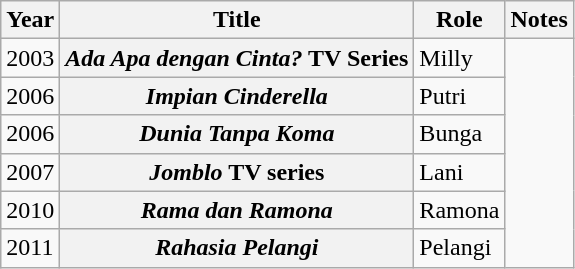<table class="wikitable sortable plainrowheaders">
<tr>
<th scope="col">Year</th>
<th scope="col">Title</th>
<th scope="col" class="unsortable">Role</th>
<th scope="col" class="unsortable">Notes</th>
</tr>
<tr>
<td>2003</td>
<th scope="row"><em>Ada Apa dengan Cinta?</em> TV Series</th>
<td>Milly</td>
</tr>
<tr>
<td>2006</td>
<th scope="row"><em>Impian Cinderella</em></th>
<td>Putri</td>
</tr>
<tr>
<td>2006</td>
<th scope="row"><em>Dunia Tanpa Koma</em></th>
<td>Bunga</td>
</tr>
<tr>
<td>2007</td>
<th scope="row"><em>Jomblo</em> TV series</th>
<td>Lani</td>
</tr>
<tr>
<td>2010</td>
<th scope="row"><em>Rama dan Ramona</em></th>
<td>Ramona</td>
</tr>
<tr>
<td>2011</td>
<th scope="row"><em>Rahasia Pelangi</em></th>
<td>Pelangi</td>
</tr>
</table>
